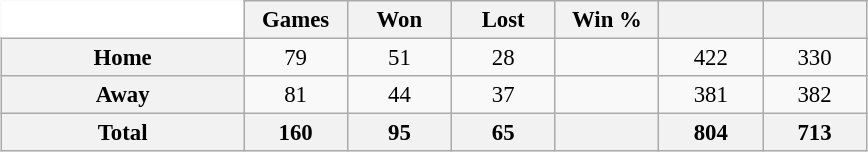<table class="wikitable" style="font-size:95%; text-align:center; width:38em; border:0;margin: 0.5em auto;">
<tr>
<td width="28%" style="background:#fff;border:0;"></td>
<th width="12%">Games</th>
<th width="12%">Won</th>
<th width="12%">Lost</th>
<th width="12%">Win %</th>
<th width="12%"></th>
<th width="12%"></th>
</tr>
<tr>
<th>Home</th>
<td>79</td>
<td>51</td>
<td>28</td>
<td></td>
<td>422</td>
<td>330</td>
</tr>
<tr>
<th>Away</th>
<td>81</td>
<td>44</td>
<td>37</td>
<td></td>
<td>381</td>
<td>382</td>
</tr>
<tr>
<th>Total</th>
<th>160</th>
<th>95</th>
<th>65</th>
<th></th>
<th>804</th>
<th>713</th>
</tr>
</table>
